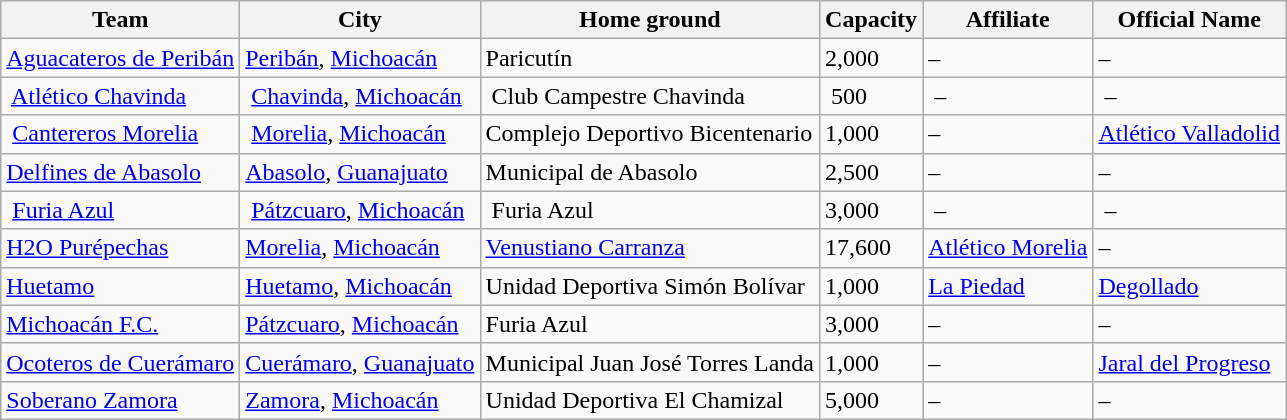<table class="wikitable sortable">
<tr>
<th>Team</th>
<th>City</th>
<th>Home ground</th>
<th>Capacity</th>
<th>Affiliate</th>
<th>Official Name</th>
</tr>
<tr>
<td><a href='#'>Aguacateros de Peribán</a></td>
<td><a href='#'>Peribán</a>, <a href='#'>Michoacán</a></td>
<td>Paricutín</td>
<td>2,000</td>
<td>–</td>
<td>–</td>
</tr>
<tr>
<td> <a href='#'>Atlético Chavinda</a> </td>
<td> <a href='#'>Chavinda</a>, <a href='#'>Michoacán</a> </td>
<td> Club Campestre Chavinda </td>
<td> 500 </td>
<td> – </td>
<td> –</td>
</tr>
<tr>
<td> <a href='#'>Cantereros Morelia</a> </td>
<td> <a href='#'>Morelia</a>, <a href='#'>Michoacán</a> </td>
<td>Complejo Deportivo Bicentenario</td>
<td>1,000</td>
<td>–</td>
<td><a href='#'>Atlético Valladolid</a></td>
</tr>
<tr>
<td><a href='#'>Delfines de Abasolo</a></td>
<td><a href='#'>Abasolo</a>, <a href='#'>Guanajuato</a></td>
<td>Municipal de Abasolo</td>
<td>2,500</td>
<td>–</td>
<td>–</td>
</tr>
<tr>
<td> <a href='#'>Furia Azul</a> </td>
<td> <a href='#'>Pátzcuaro</a>, <a href='#'>Michoacán</a> </td>
<td> Furia Azul </td>
<td>3,000</td>
<td> – </td>
<td> –</td>
</tr>
<tr>
<td><a href='#'>H2O Purépechas</a></td>
<td><a href='#'>Morelia</a>, <a href='#'>Michoacán</a></td>
<td><a href='#'>Venustiano Carranza</a></td>
<td>17,600</td>
<td><a href='#'>Atlético Morelia</a></td>
<td>–</td>
</tr>
<tr>
<td><a href='#'>Huetamo</a></td>
<td><a href='#'>Huetamo</a>, <a href='#'>Michoacán</a></td>
<td>Unidad Deportiva Simón Bolívar</td>
<td>1,000</td>
<td><a href='#'>La Piedad</a></td>
<td><a href='#'>Degollado</a></td>
</tr>
<tr>
<td><a href='#'>Michoacán F.C.</a></td>
<td><a href='#'>Pátzcuaro</a>, <a href='#'>Michoacán</a></td>
<td>Furia Azul</td>
<td>3,000</td>
<td>–</td>
<td>–</td>
</tr>
<tr>
<td><a href='#'>Ocoteros de Cuerámaro</a></td>
<td><a href='#'>Cuerámaro</a>, <a href='#'>Guanajuato</a></td>
<td>Municipal Juan José Torres Landa</td>
<td>1,000</td>
<td>–</td>
<td><a href='#'>Jaral del Progreso</a></td>
</tr>
<tr>
<td><a href='#'>Soberano Zamora</a></td>
<td><a href='#'>Zamora</a>, <a href='#'>Michoacán</a></td>
<td>Unidad Deportiva El Chamizal</td>
<td>5,000</td>
<td>–</td>
<td>–</td>
</tr>
</table>
